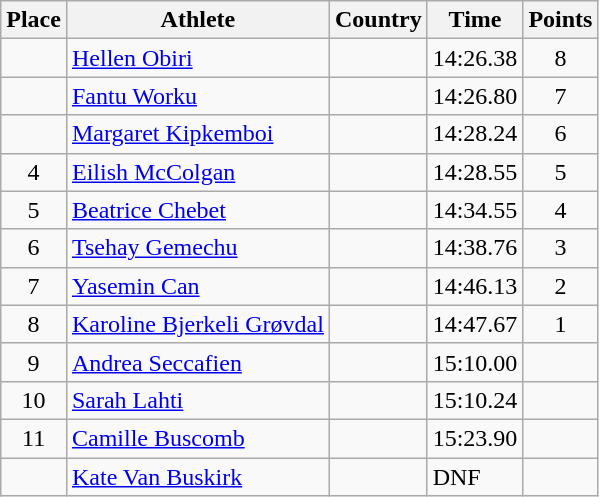<table class="wikitable">
<tr>
<th>Place</th>
<th>Athlete</th>
<th>Country</th>
<th>Time</th>
<th>Points</th>
</tr>
<tr>
<td align=center></td>
<td><a href='#'>Hellen Obiri</a></td>
<td></td>
<td>14:26.38</td>
<td align=center>8</td>
</tr>
<tr>
<td align=center></td>
<td><a href='#'>Fantu Worku</a></td>
<td></td>
<td>14:26.80</td>
<td align=center>7</td>
</tr>
<tr>
<td align=center></td>
<td><a href='#'>Margaret Kipkemboi</a></td>
<td></td>
<td>14:28.24</td>
<td align=center>6</td>
</tr>
<tr>
<td align=center>4</td>
<td><a href='#'>Eilish McColgan</a></td>
<td></td>
<td>14:28.55</td>
<td align=center>5</td>
</tr>
<tr>
<td align=center>5</td>
<td><a href='#'>Beatrice Chebet</a></td>
<td></td>
<td>14:34.55</td>
<td align=center>4</td>
</tr>
<tr>
<td align=center>6</td>
<td><a href='#'>Tsehay Gemechu</a></td>
<td></td>
<td>14:38.76</td>
<td align=center>3</td>
</tr>
<tr>
<td align=center>7</td>
<td><a href='#'>Yasemin Can</a></td>
<td></td>
<td>14:46.13</td>
<td align=center>2</td>
</tr>
<tr>
<td align=center>8</td>
<td><a href='#'>Karoline Bjerkeli Grøvdal</a></td>
<td></td>
<td>14:47.67</td>
<td align=center>1</td>
</tr>
<tr>
<td align=center>9</td>
<td><a href='#'>Andrea Seccafien</a></td>
<td></td>
<td>15:10.00</td>
<td align=center></td>
</tr>
<tr>
<td align=center>10</td>
<td><a href='#'>Sarah Lahti</a></td>
<td></td>
<td>15:10.24</td>
<td align=center></td>
</tr>
<tr>
<td align=center>11</td>
<td><a href='#'>Camille Buscomb</a></td>
<td></td>
<td>15:23.90</td>
<td align=center></td>
</tr>
<tr>
<td align=center></td>
<td><a href='#'>Kate Van Buskirk</a></td>
<td></td>
<td>DNF</td>
<td align=center></td>
</tr>
</table>
